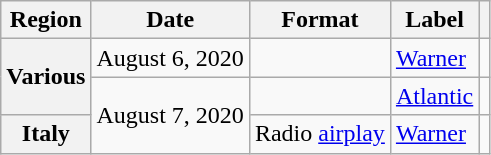<table class="wikitable plainrowheaders">
<tr>
<th scope="col">Region</th>
<th scope="col">Date</th>
<th scope="col">Format</th>
<th scope="col">Label</th>
<th scope="col"></th>
</tr>
<tr>
<th rowspan="2" scope="row">Various</th>
<td>August 6, 2020</td>
<td></td>
<td><a href='#'>Warner</a></td>
<td></td>
</tr>
<tr>
<td rowspan="2">August 7, 2020</td>
<td></td>
<td><a href='#'>Atlantic</a></td>
<td></td>
</tr>
<tr>
<th scope="row">Italy</th>
<td>Radio <a href='#'>airplay</a></td>
<td><a href='#'>Warner</a></td>
<td></td>
</tr>
</table>
